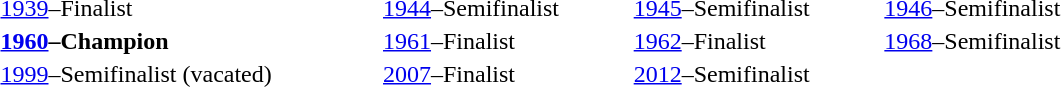<table style="width:60%">
<tr>
<td><a href='#'>1939</a>–Finalist</td>
<td><a href='#'>1944</a>–Semifinalist</td>
<td><a href='#'>1945</a>–Semifinalist</td>
<td><a href='#'>1946</a>–Semifinalist</td>
</tr>
<tr>
<td><strong><a href='#'>1960</a>–Champion</strong></td>
<td><a href='#'>1961</a>–Finalist</td>
<td><a href='#'>1962</a>–Finalist</td>
<td><a href='#'>1968</a>–Semifinalist</td>
</tr>
<tr>
<td><a href='#'>1999</a>–Semifinalist (vacated)</td>
<td><a href='#'>2007</a>–Finalist</td>
<td><a href='#'>2012</a>–Semifinalist</td>
</tr>
<tr>
</tr>
</table>
